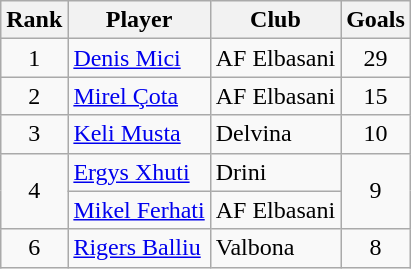<table class="wikitable" style="text-align:center">
<tr>
<th>Rank</th>
<th>Player</th>
<th>Club</th>
<th>Goals</th>
</tr>
<tr>
<td rowspan="1">1</td>
<td align="left"> <a href='#'>Denis Mici</a></td>
<td align="left">AF Elbasani</td>
<td rowspan="1">29</td>
</tr>
<tr>
<td rowspan="1">2</td>
<td align="left"> <a href='#'>Mirel Çota</a></td>
<td align="left">AF Elbasani</td>
<td rowspan="1">15</td>
</tr>
<tr>
<td rowspan="1">3</td>
<td align="left"> <a href='#'>Keli Musta</a></td>
<td align="left">Delvina</td>
<td rowspan="1">10</td>
</tr>
<tr>
<td rowspan="2">4</td>
<td align="left"> <a href='#'>Ergys Xhuti</a></td>
<td align="left">Drini</td>
<td rowspan="2">9</td>
</tr>
<tr>
<td align="left"> <a href='#'>Mikel Ferhati</a></td>
<td align="left">AF Elbasani</td>
</tr>
<tr>
<td rowspan="1">6</td>
<td align="left"> <a href='#'>Rigers Balliu</a></td>
<td align="left">Valbona</td>
<td rowspan="1">8</td>
</tr>
</table>
